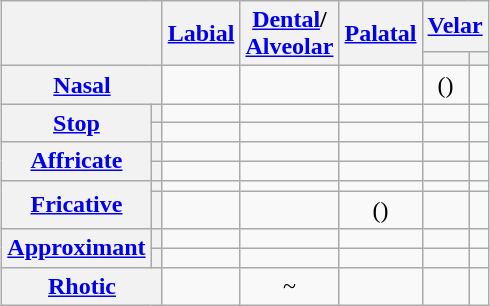<table class="wikitable" style="margin: 1em auto 1em auto;">
<tr>
<th colspan=2 rowspan=2></th>
<th rowspan=2><a href='#'>Labial</a></th>
<th rowspan=2><a href='#'>Dental</a>/<br><a href='#'>Alveolar</a></th>
<th rowspan=2><a href='#'>Palatal</a></th>
<th colspan=2><a href='#'>Velar</a></th>
</tr>
<tr>
<th></th>
<th></th>
</tr>
<tr align=center>
<th colspan=2><a href='#'>Nasal</a></th>
<td></td>
<td></td>
<td></td>
<td>()</td>
<td></td>
</tr>
<tr align=center>
<th rowspan=2><a href='#'>Stop</a></th>
<th></th>
<td></td>
<td></td>
<td></td>
<td></td>
<td></td>
</tr>
<tr align=center>
<th></th>
<td></td>
<td></td>
<td></td>
<td></td>
<td></td>
</tr>
<tr align=center>
<th rowspan=2><a href='#'>Affricate</a></th>
<th></th>
<td></td>
<td></td>
<td></td>
<td></td>
<td></td>
</tr>
<tr align=center>
<th></th>
<td></td>
<td></td>
<td></td>
<td></td>
<td></td>
</tr>
<tr align=center>
<th rowspan=2><a href='#'>Fricative</a></th>
<th></th>
<td></td>
<td></td>
<td></td>
<td></td>
<td></td>
</tr>
<tr align=center>
<th></th>
<td></td>
<td></td>
<td>()</td>
<td></td>
<td></td>
</tr>
<tr align=center>
<th rowspan=2><a href='#'>Approximant</a></th>
<th></th>
<td></td>
<td></td>
<td></td>
<td></td>
<td></td>
</tr>
<tr align=center>
<th></th>
<td></td>
<td></td>
<td></td>
<td></td>
<td></td>
</tr>
<tr align=center>
<th colspan=2><a href='#'>Rhotic</a></th>
<td></td>
<td> ~ </td>
<td></td>
<td></td>
<td></td>
</tr>
</table>
